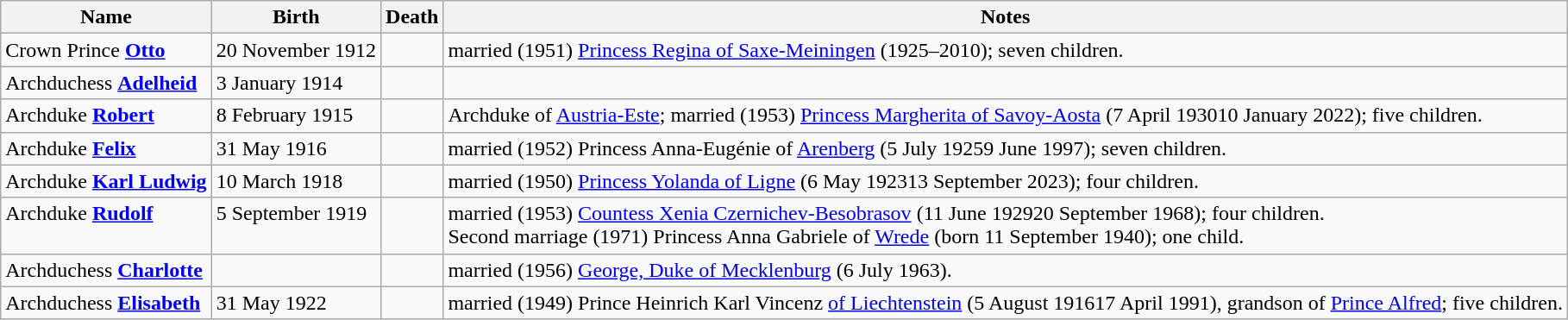<table class="wikitable">
<tr>
<th>Name</th>
<th>Birth</th>
<th>Death</th>
<th>Notes</th>
</tr>
<tr>
<td>Crown Prince <strong><a href='#'>Otto</a></strong></td>
<td>20 November 1912</td>
<td></td>
<td>married (1951) <a href='#'>Princess Regina of Saxe-Meiningen</a> (1925–2010); seven children.</td>
</tr>
<tr>
<td>Archduchess <strong><a href='#'>Adelheid</a></strong></td>
<td>3 January 1914</td>
<td></td>
<td></td>
</tr>
<tr>
<td>Archduke <strong><a href='#'>Robert</a></strong></td>
<td>8 February 1915</td>
<td></td>
<td>Archduke of <a href='#'>Austria-Este</a>; married (1953) <a href='#'>Princess Margherita of Savoy-Aosta</a> (7 April 193010 January 2022); five children.</td>
</tr>
<tr>
<td>Archduke <strong><a href='#'>Felix</a></strong></td>
<td>31 May 1916</td>
<td></td>
<td>married (1952) Princess Anna-Eugénie of <a href='#'>Arenberg</a> (5 July 19259 June 1997); seven children.</td>
</tr>
<tr>
<td>Archduke <strong><a href='#'>Karl Ludwig</a></strong></td>
<td>10 March 1918</td>
<td></td>
<td>married (1950) <a href='#'>Princess Yolanda of Ligne</a> (6 May 192313 September 2023); four children.</td>
</tr>
<tr valign="top">
<td>Archduke <strong><a href='#'>Rudolf</a></strong></td>
<td>5 September 1919</td>
<td></td>
<td>married (1953) <a href='#'>Countess Xenia Czernichev-Besobrasov</a> (11 June 192920 September 1968); four children.<br>Second marriage (1971) Princess Anna Gabriele of <a href='#'>Wrede</a> (born 11 September 1940); one child.</td>
</tr>
<tr>
<td>Archduchess <strong><a href='#'>Charlotte</a></strong></td>
<td></td>
<td></td>
<td>married (1956) <a href='#'>George, Duke of Mecklenburg</a> (6 July 1963).</td>
</tr>
<tr>
<td>Archduchess <strong><a href='#'>Elisabeth</a></strong></td>
<td>31 May 1922</td>
<td></td>
<td>married (1949) Prince Heinrich Karl Vincenz <a href='#'>of Liechtenstein</a> (5 August 191617 April 1991), grandson of <a href='#'>Prince Alfred</a>; five children.</td>
</tr>
</table>
